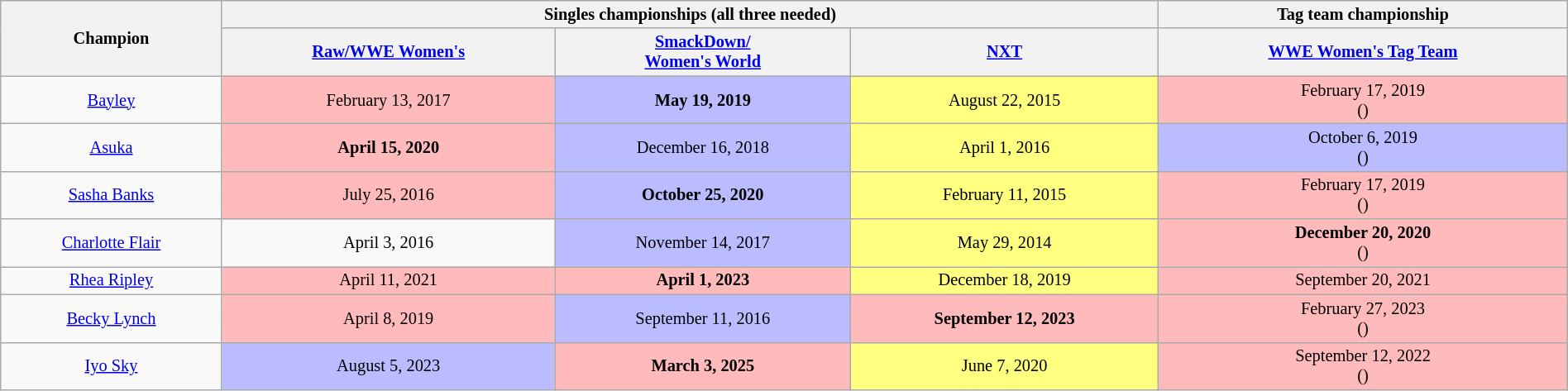<table class="wikitable" style="font-size:85%; text-align:center; width:100%;">
<tr>
<th rowspan="2">Champion</th>
<th colspan="3">Singles championships (all three needed)</th>
<th>Tag team championship</th>
</tr>
<tr>
<th><a href='#'>Raw/WWE Women's</a></th>
<th><a href='#'>SmackDown/<br>Women's World</a></th>
<th><a href='#'>NXT</a></th>
<th><a href='#'>WWE Women's Tag Team</a></th>
</tr>
<tr>
<td><a href='#'>Bayley</a></td>
<td style="background: #FFBBBB;">February 13, 2017</td>
<td style="background: #BBBBFF;"><strong>May 19, 2019</strong></td>
<td style="background: #FFFF80;">August 22, 2015</td>
<td style="background: #FFBBBB;">February 17, 2019<br>()</td>
</tr>
<tr>
<td><a href='#'>Asuka</a></td>
<td style="background: #FFBBBB;"><strong>April 15, 2020</strong> </td>
<td style="background: #BBBBFF;">December 16, 2018</td>
<td style="background: #FFFF80;">April 1, 2016</td>
<td style="background: #BBBBFF;">October 6, 2019<br>()</td>
</tr>
<tr>
<td><a href='#'>Sasha Banks</a></td>
<td style="background: #FFBBBB;">July 25, 2016</td>
<td style="background: #BBBBFF;"><strong>October 25, 2020</strong></td>
<td style="background: #FFFF80;">February 11, 2015</td>
<td style="background: #FFBBBB;">February 17, 2019<br>()</td>
</tr>
<tr>
<td><a href='#'>Charlotte Flair</a></td>
<td>April 3, 2016</td>
<td style="background: #BBBBFF;">November 14, 2017</td>
<td style="background: #FFFF80;">May 29, 2014</td>
<td style="background: #FFBBBB;"><strong> December 20, 2020</strong><br>()</td>
</tr>
<tr>
<td><a href='#'>Rhea Ripley</a></td>
<td style="background: #FFBBBB;">April 11, 2021</td>
<td style="background: #FFBBBB;"><strong>April 1, 2023</strong></td>
<td style="background: #FFFF80;">December 18, 2019</td>
<td style="background: #FFBBBB;">September 20, 2021<br></td>
</tr>
<tr>
<td><a href='#'>Becky Lynch</a></td>
<td style="background: #FFBBBB;">April 8, 2019</td>
<td style="background: #BBBBFF;">September 11, 2016</td>
<td style="background: #FFBBBB;"><strong> September 12, 2023</strong></td>
<td style="background: #FFBBBB;">February 27, 2023 <br>()</td>
</tr>
<tr>
<td><a href='#'>Iyo Sky</a></td>
<td style="background: #BBBBFF;">August 5, 2023</td>
<td style="background: #FFBBBB;"><strong>March 3, 2025</strong></td>
<td style="background: #FFFF80;">June 7, 2020</td>
<td style="background: #FFBBBB;">September 12, 2022 <br>()</td>
</tr>
</table>
